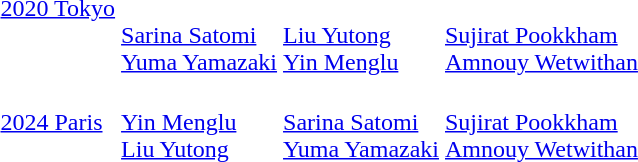<table>
<tr valign="top">
<td><a href='#'>2020 Tokyo</a><br></td>
<td><br><a href='#'>Sarina Satomi</a><br><a href='#'>Yuma Yamazaki</a></td>
<td><br><a href='#'>Liu Yutong</a><br><a href='#'>Yin Menglu</a></td>
<td><br><a href='#'>Sujirat Pookkham</a><br><a href='#'>Amnouy Wetwithan</a></td>
</tr>
<tr>
<td><a href='#'>2024 Paris</a><br></td>
<td><br><a href='#'>Yin Menglu</a><br><a href='#'>Liu Yutong</a></td>
<td><br><a href='#'>Sarina Satomi</a><br><a href='#'>Yuma Yamazaki</a></td>
<td><br><a href='#'>Sujirat Pookkham</a><br><a href='#'>Amnouy Wetwithan</a></td>
</tr>
</table>
